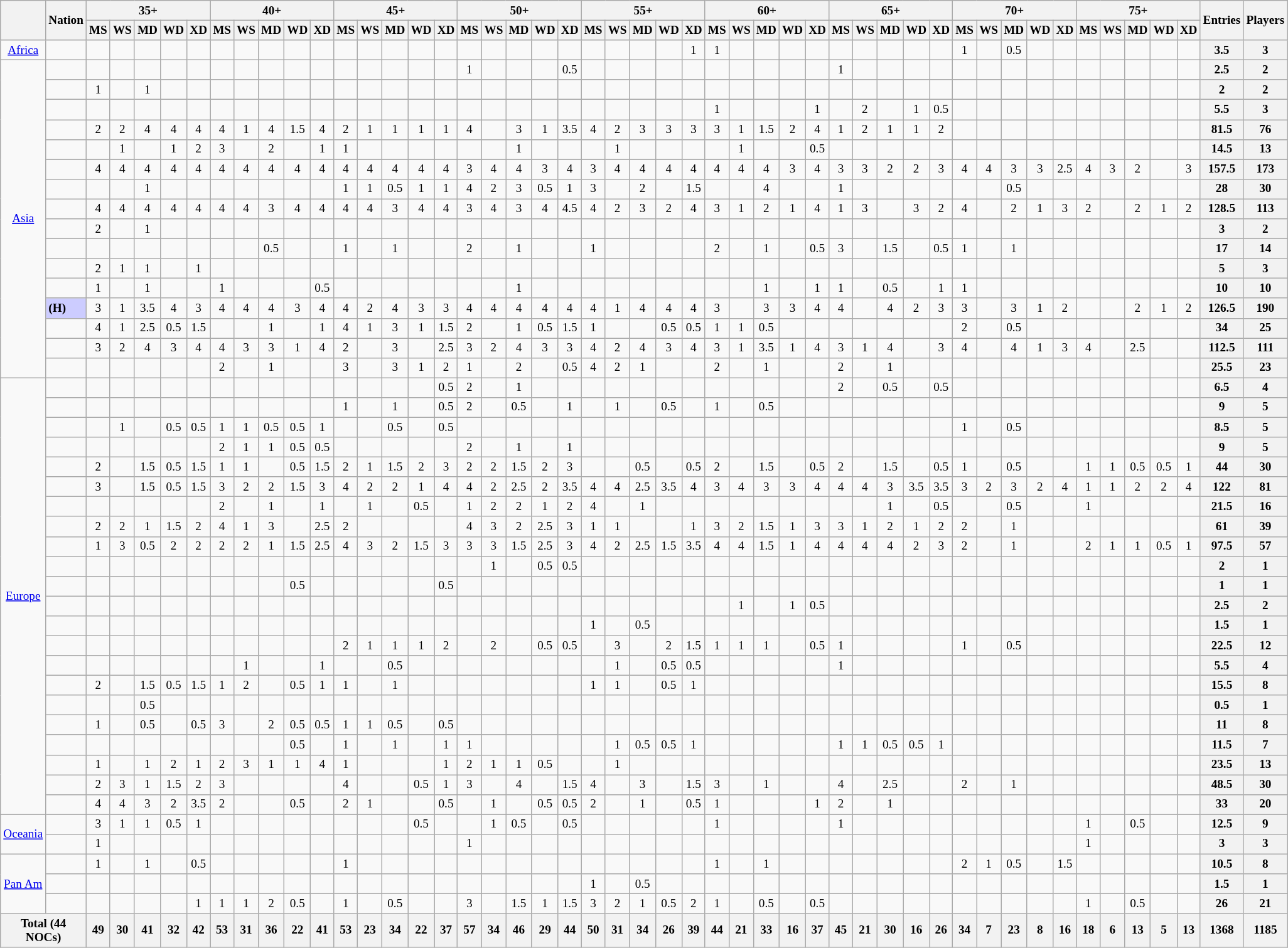<table class="wikitable" style="font-size:80%; text-align:center">
<tr>
<th rowspan="2"></th>
<th rowspan="2">Nation</th>
<th colspan="5">35+</th>
<th colspan="5">40+</th>
<th colspan="5">45+</th>
<th colspan="5">50+</th>
<th colspan="5">55+</th>
<th colspan="5">60+</th>
<th colspan="5">65+</th>
<th colspan="5">70+</th>
<th colspan="5">75+</th>
<th rowspan="2">Entries</th>
<th rowspan="2">Players</th>
</tr>
<tr>
<th>MS</th>
<th>WS</th>
<th>MD</th>
<th>WD</th>
<th>XD</th>
<th>MS</th>
<th>WS</th>
<th>MD</th>
<th>WD</th>
<th>XD</th>
<th>MS</th>
<th>WS</th>
<th>MD</th>
<th>WD</th>
<th>XD</th>
<th>MS</th>
<th>WS</th>
<th>MD</th>
<th>WD</th>
<th>XD</th>
<th>MS</th>
<th>WS</th>
<th>MD</th>
<th>WD</th>
<th>XD</th>
<th>MS</th>
<th>WS</th>
<th>MD</th>
<th>WD</th>
<th>XD</th>
<th>MS</th>
<th>WS</th>
<th>MD</th>
<th>WD</th>
<th>XD</th>
<th>MS</th>
<th>WS</th>
<th>MD</th>
<th>WD</th>
<th>XD</th>
<th>MS</th>
<th>WS</th>
<th>MD</th>
<th>WD</th>
<th>XD</th>
</tr>
<tr>
<td><a href='#'>Africa</a></td>
<td align="left"></td>
<td></td>
<td></td>
<td></td>
<td></td>
<td></td>
<td></td>
<td></td>
<td></td>
<td></td>
<td></td>
<td></td>
<td></td>
<td></td>
<td></td>
<td></td>
<td></td>
<td></td>
<td></td>
<td></td>
<td></td>
<td></td>
<td></td>
<td></td>
<td></td>
<td>1</td>
<td>1</td>
<td></td>
<td></td>
<td></td>
<td></td>
<td></td>
<td></td>
<td></td>
<td></td>
<td></td>
<td>1</td>
<td></td>
<td>0.5</td>
<td></td>
<td></td>
<td></td>
<td></td>
<td></td>
<td></td>
<td></td>
<th>3.5</th>
<th>3</th>
</tr>
<tr>
<td rowspan="16"><a href='#'>Asia</a></td>
<td align="left"></td>
<td></td>
<td></td>
<td></td>
<td></td>
<td></td>
<td></td>
<td></td>
<td></td>
<td></td>
<td></td>
<td></td>
<td></td>
<td></td>
<td></td>
<td></td>
<td>1</td>
<td></td>
<td></td>
<td></td>
<td>0.5</td>
<td></td>
<td></td>
<td></td>
<td></td>
<td></td>
<td></td>
<td></td>
<td></td>
<td></td>
<td></td>
<td>1</td>
<td></td>
<td></td>
<td></td>
<td></td>
<td></td>
<td></td>
<td></td>
<td></td>
<td></td>
<td></td>
<td></td>
<td></td>
<td></td>
<td></td>
<th>2.5</th>
<th>2</th>
</tr>
<tr>
<td align="left"></td>
<td>1</td>
<td></td>
<td>1</td>
<td></td>
<td></td>
<td></td>
<td></td>
<td></td>
<td></td>
<td></td>
<td></td>
<td></td>
<td></td>
<td></td>
<td></td>
<td></td>
<td></td>
<td></td>
<td></td>
<td></td>
<td></td>
<td></td>
<td></td>
<td></td>
<td></td>
<td></td>
<td></td>
<td></td>
<td></td>
<td></td>
<td></td>
<td></td>
<td></td>
<td></td>
<td></td>
<td></td>
<td></td>
<td></td>
<td></td>
<td></td>
<td></td>
<td></td>
<td></td>
<td></td>
<td></td>
<th>2</th>
<th>2</th>
</tr>
<tr>
<td align="left"></td>
<td></td>
<td></td>
<td></td>
<td></td>
<td></td>
<td></td>
<td></td>
<td></td>
<td></td>
<td></td>
<td></td>
<td></td>
<td></td>
<td></td>
<td></td>
<td></td>
<td></td>
<td></td>
<td></td>
<td></td>
<td></td>
<td></td>
<td></td>
<td></td>
<td></td>
<td>1</td>
<td></td>
<td></td>
<td></td>
<td>1</td>
<td></td>
<td>2</td>
<td></td>
<td>1</td>
<td>0.5</td>
<td></td>
<td></td>
<td></td>
<td></td>
<td></td>
<td></td>
<td></td>
<td></td>
<td></td>
<td></td>
<th>5.5</th>
<th>3</th>
</tr>
<tr>
<td align="left"></td>
<td>2</td>
<td>2</td>
<td>4</td>
<td>4</td>
<td>4</td>
<td>4</td>
<td>1</td>
<td>4</td>
<td>1.5</td>
<td>4</td>
<td>2</td>
<td>1</td>
<td>1</td>
<td>1</td>
<td>1</td>
<td>4</td>
<td></td>
<td>3</td>
<td>1</td>
<td>3.5</td>
<td>4</td>
<td>2</td>
<td>3</td>
<td>3</td>
<td>3</td>
<td>3</td>
<td>1</td>
<td>1.5</td>
<td>2</td>
<td>4</td>
<td>1</td>
<td>2</td>
<td>1</td>
<td>1</td>
<td>2</td>
<td></td>
<td></td>
<td></td>
<td></td>
<td></td>
<td></td>
<td></td>
<td></td>
<td></td>
<td></td>
<th>81.5</th>
<th>76</th>
</tr>
<tr>
<td align="left"></td>
<td></td>
<td>1</td>
<td></td>
<td>1</td>
<td>2</td>
<td>3</td>
<td></td>
<td>2</td>
<td></td>
<td>1</td>
<td>1</td>
<td></td>
<td></td>
<td></td>
<td></td>
<td></td>
<td></td>
<td>1</td>
<td></td>
<td></td>
<td></td>
<td>1</td>
<td></td>
<td></td>
<td></td>
<td></td>
<td>1</td>
<td></td>
<td></td>
<td>0.5</td>
<td></td>
<td></td>
<td></td>
<td></td>
<td></td>
<td></td>
<td></td>
<td></td>
<td></td>
<td></td>
<td></td>
<td></td>
<td></td>
<td></td>
<td></td>
<th>14.5</th>
<th>13</th>
</tr>
<tr>
<td align="left"></td>
<td>4</td>
<td>4</td>
<td>4</td>
<td>4</td>
<td>4</td>
<td>4</td>
<td>4</td>
<td>4</td>
<td>4</td>
<td>4</td>
<td>4</td>
<td>4</td>
<td>4</td>
<td>4</td>
<td>4</td>
<td>3</td>
<td>4</td>
<td>4</td>
<td>3</td>
<td>4</td>
<td>3</td>
<td>4</td>
<td>4</td>
<td>4</td>
<td>4</td>
<td>4</td>
<td>4</td>
<td>4</td>
<td>3</td>
<td>4</td>
<td>3</td>
<td>3</td>
<td>2</td>
<td>2</td>
<td>3</td>
<td>4</td>
<td>4</td>
<td>3</td>
<td>3</td>
<td>2.5</td>
<td>4</td>
<td>3</td>
<td>2</td>
<td></td>
<td>3</td>
<th>157.5</th>
<th>173</th>
</tr>
<tr>
<td align="left"></td>
<td></td>
<td></td>
<td>1</td>
<td></td>
<td></td>
<td></td>
<td></td>
<td></td>
<td></td>
<td></td>
<td>1</td>
<td>1</td>
<td>0.5</td>
<td>1</td>
<td>1</td>
<td>4</td>
<td>2</td>
<td>3</td>
<td>0.5</td>
<td>1</td>
<td>3</td>
<td></td>
<td>2</td>
<td></td>
<td>1.5</td>
<td></td>
<td></td>
<td>4</td>
<td></td>
<td></td>
<td>1</td>
<td></td>
<td></td>
<td></td>
<td></td>
<td></td>
<td></td>
<td>0.5</td>
<td></td>
<td></td>
<td></td>
<td></td>
<td></td>
<td></td>
<td></td>
<th>28</th>
<th>30</th>
</tr>
<tr>
<td align="left"></td>
<td>4</td>
<td>4</td>
<td>4</td>
<td>4</td>
<td>4</td>
<td>4</td>
<td>4</td>
<td>3</td>
<td>4</td>
<td>4</td>
<td>4</td>
<td>4</td>
<td>3</td>
<td>4</td>
<td>4</td>
<td>3</td>
<td>4</td>
<td>3</td>
<td>4</td>
<td>4.5</td>
<td>4</td>
<td>2</td>
<td>3</td>
<td>2</td>
<td>4</td>
<td>3</td>
<td>1</td>
<td>2</td>
<td>1</td>
<td>4</td>
<td>1</td>
<td>3</td>
<td></td>
<td>3</td>
<td>2</td>
<td>4</td>
<td></td>
<td>2</td>
<td>1</td>
<td>3</td>
<td>2</td>
<td></td>
<td>2</td>
<td>1</td>
<td>2</td>
<th>128.5</th>
<th>113</th>
</tr>
<tr>
<td align="left"></td>
<td>2</td>
<td></td>
<td>1</td>
<td></td>
<td></td>
<td></td>
<td></td>
<td></td>
<td></td>
<td></td>
<td></td>
<td></td>
<td></td>
<td></td>
<td></td>
<td></td>
<td></td>
<td></td>
<td></td>
<td></td>
<td></td>
<td></td>
<td></td>
<td></td>
<td></td>
<td></td>
<td></td>
<td></td>
<td></td>
<td></td>
<td></td>
<td></td>
<td></td>
<td></td>
<td></td>
<td></td>
<td></td>
<td></td>
<td></td>
<td></td>
<td></td>
<td></td>
<td></td>
<td></td>
<td></td>
<th>3</th>
<th>2</th>
</tr>
<tr>
<td align="left"></td>
<td></td>
<td></td>
<td></td>
<td></td>
<td></td>
<td></td>
<td></td>
<td>0.5</td>
<td></td>
<td></td>
<td>1</td>
<td></td>
<td>1</td>
<td></td>
<td></td>
<td>2</td>
<td></td>
<td>1</td>
<td></td>
<td></td>
<td>1</td>
<td></td>
<td></td>
<td></td>
<td></td>
<td>2</td>
<td></td>
<td>1</td>
<td></td>
<td>0.5</td>
<td>3</td>
<td></td>
<td>1.5</td>
<td></td>
<td>0.5</td>
<td>1</td>
<td></td>
<td>1</td>
<td></td>
<td></td>
<td></td>
<td></td>
<td></td>
<td></td>
<td></td>
<th>17</th>
<th>14</th>
</tr>
<tr>
<td align="left"></td>
<td>2</td>
<td>1</td>
<td>1</td>
<td></td>
<td>1</td>
<td></td>
<td></td>
<td></td>
<td></td>
<td></td>
<td></td>
<td></td>
<td></td>
<td></td>
<td></td>
<td></td>
<td></td>
<td></td>
<td></td>
<td></td>
<td></td>
<td></td>
<td></td>
<td></td>
<td></td>
<td></td>
<td></td>
<td></td>
<td></td>
<td></td>
<td></td>
<td></td>
<td></td>
<td></td>
<td></td>
<td></td>
<td></td>
<td></td>
<td></td>
<td></td>
<td></td>
<td></td>
<td></td>
<td></td>
<td></td>
<th>5</th>
<th>3</th>
</tr>
<tr>
<td align="left"></td>
<td>1</td>
<td></td>
<td>1</td>
<td></td>
<td></td>
<td>1</td>
<td></td>
<td></td>
<td></td>
<td>0.5</td>
<td></td>
<td></td>
<td></td>
<td></td>
<td></td>
<td></td>
<td></td>
<td>1</td>
<td></td>
<td></td>
<td></td>
<td></td>
<td></td>
<td></td>
<td></td>
<td></td>
<td></td>
<td>1</td>
<td></td>
<td>1</td>
<td>1</td>
<td></td>
<td>0.5</td>
<td></td>
<td>1</td>
<td>1</td>
<td></td>
<td></td>
<td></td>
<td></td>
<td></td>
<td></td>
<td></td>
<td></td>
<td></td>
<th>10</th>
<th>10</th>
</tr>
<tr>
<td align="left" bgcolor="#CCCCFF"> <strong>(H)</strong></td>
<td>3</td>
<td>1</td>
<td>3.5</td>
<td>4</td>
<td>3</td>
<td>4</td>
<td>4</td>
<td>4</td>
<td>3</td>
<td>4</td>
<td>4</td>
<td>2</td>
<td>4</td>
<td>3</td>
<td>3</td>
<td>4</td>
<td>4</td>
<td>4</td>
<td>4</td>
<td>4</td>
<td>4</td>
<td>1</td>
<td>4</td>
<td>4</td>
<td>4</td>
<td>3</td>
<td></td>
<td>3</td>
<td>3</td>
<td>4</td>
<td>4</td>
<td></td>
<td>4</td>
<td>2</td>
<td>3</td>
<td>3</td>
<td></td>
<td>3</td>
<td>1</td>
<td>2</td>
<td></td>
<td></td>
<td>2</td>
<td>1</td>
<td>2</td>
<th>126.5</th>
<th>190</th>
</tr>
<tr>
<td align="left"></td>
<td>4</td>
<td>1</td>
<td>2.5</td>
<td>0.5</td>
<td>1.5</td>
<td></td>
<td></td>
<td>1</td>
<td></td>
<td>1</td>
<td>4</td>
<td>1</td>
<td>3</td>
<td>1</td>
<td>1.5</td>
<td>2</td>
<td></td>
<td>1</td>
<td>0.5</td>
<td>1.5</td>
<td>1</td>
<td></td>
<td></td>
<td>0.5</td>
<td>0.5</td>
<td>1</td>
<td>1</td>
<td>0.5</td>
<td></td>
<td></td>
<td></td>
<td></td>
<td></td>
<td></td>
<td></td>
<td>2</td>
<td></td>
<td>0.5</td>
<td></td>
<td></td>
<td></td>
<td></td>
<td></td>
<td></td>
<td></td>
<th>34</th>
<th>25</th>
</tr>
<tr>
<td align="left"></td>
<td>3</td>
<td>2</td>
<td>4</td>
<td>3</td>
<td>4</td>
<td>4</td>
<td>3</td>
<td>3</td>
<td>1</td>
<td>4</td>
<td>2</td>
<td></td>
<td>3</td>
<td></td>
<td>2.5</td>
<td>3</td>
<td>2</td>
<td>4</td>
<td>3</td>
<td>3</td>
<td>4</td>
<td>2</td>
<td>4</td>
<td>3</td>
<td>4</td>
<td>3</td>
<td>1</td>
<td>3.5</td>
<td>1</td>
<td>4</td>
<td>3</td>
<td>1</td>
<td>4</td>
<td></td>
<td>3</td>
<td>4</td>
<td></td>
<td>4</td>
<td>1</td>
<td>3</td>
<td>4</td>
<td></td>
<td>2.5</td>
<td></td>
<td></td>
<th>112.5</th>
<th>111</th>
</tr>
<tr>
<td align="left"></td>
<td></td>
<td></td>
<td></td>
<td></td>
<td></td>
<td>2</td>
<td></td>
<td>1</td>
<td></td>
<td></td>
<td>3</td>
<td></td>
<td>3</td>
<td>1</td>
<td>2</td>
<td>1</td>
<td></td>
<td>2</td>
<td></td>
<td>0.5</td>
<td>4</td>
<td>2</td>
<td>1</td>
<td></td>
<td></td>
<td>2</td>
<td></td>
<td>1</td>
<td></td>
<td></td>
<td>2</td>
<td></td>
<td>1</td>
<td></td>
<td></td>
<td></td>
<td></td>
<td></td>
<td></td>
<td></td>
<td></td>
<td></td>
<td></td>
<td></td>
<td></td>
<th>25.5</th>
<th>23</th>
</tr>
<tr>
<td rowspan="22"><a href='#'>Europe</a></td>
<td align="left"></td>
<td></td>
<td></td>
<td></td>
<td></td>
<td></td>
<td></td>
<td></td>
<td></td>
<td></td>
<td></td>
<td></td>
<td></td>
<td></td>
<td></td>
<td>0.5</td>
<td>2</td>
<td></td>
<td>1</td>
<td></td>
<td></td>
<td></td>
<td></td>
<td></td>
<td></td>
<td></td>
<td></td>
<td></td>
<td></td>
<td></td>
<td></td>
<td>2</td>
<td></td>
<td>0.5</td>
<td></td>
<td>0.5</td>
<td></td>
<td></td>
<td></td>
<td></td>
<td></td>
<td></td>
<td></td>
<td></td>
<td></td>
<td></td>
<th>6.5</th>
<th>4</th>
</tr>
<tr>
<td align="left"></td>
<td></td>
<td></td>
<td></td>
<td></td>
<td></td>
<td></td>
<td></td>
<td></td>
<td></td>
<td></td>
<td>1</td>
<td></td>
<td>1</td>
<td></td>
<td>0.5</td>
<td>2</td>
<td></td>
<td>0.5</td>
<td></td>
<td>1</td>
<td></td>
<td>1</td>
<td></td>
<td>0.5</td>
<td></td>
<td>1</td>
<td></td>
<td>0.5</td>
<td></td>
<td></td>
<td></td>
<td></td>
<td></td>
<td></td>
<td></td>
<td></td>
<td></td>
<td></td>
<td></td>
<td></td>
<td></td>
<td></td>
<td></td>
<td></td>
<td></td>
<th>9</th>
<th>5</th>
</tr>
<tr>
<td align="left"></td>
<td></td>
<td>1</td>
<td></td>
<td>0.5</td>
<td>0.5</td>
<td>1</td>
<td>1</td>
<td>0.5</td>
<td>0.5</td>
<td>1</td>
<td></td>
<td></td>
<td>0.5</td>
<td></td>
<td>0.5</td>
<td></td>
<td></td>
<td></td>
<td></td>
<td></td>
<td></td>
<td></td>
<td></td>
<td></td>
<td></td>
<td></td>
<td></td>
<td></td>
<td></td>
<td></td>
<td></td>
<td></td>
<td></td>
<td></td>
<td></td>
<td>1</td>
<td></td>
<td>0.5</td>
<td></td>
<td></td>
<td></td>
<td></td>
<td></td>
<td></td>
<td></td>
<th>8.5</th>
<th>5</th>
</tr>
<tr>
<td align="left"></td>
<td></td>
<td></td>
<td></td>
<td></td>
<td></td>
<td>2</td>
<td>1</td>
<td>1</td>
<td>0.5</td>
<td>0.5</td>
<td></td>
<td></td>
<td></td>
<td></td>
<td></td>
<td>2</td>
<td></td>
<td>1</td>
<td></td>
<td>1</td>
<td></td>
<td></td>
<td></td>
<td></td>
<td></td>
<td></td>
<td></td>
<td></td>
<td></td>
<td></td>
<td></td>
<td></td>
<td></td>
<td></td>
<td></td>
<td></td>
<td></td>
<td></td>
<td></td>
<td></td>
<td></td>
<td></td>
<td></td>
<td></td>
<td></td>
<th>9</th>
<th>5</th>
</tr>
<tr>
<td align="left"></td>
<td>2</td>
<td></td>
<td>1.5</td>
<td>0.5</td>
<td>1.5</td>
<td>1</td>
<td>1</td>
<td></td>
<td>0.5</td>
<td>1.5</td>
<td>2</td>
<td>1</td>
<td>1.5</td>
<td>2</td>
<td>3</td>
<td>2</td>
<td>2</td>
<td>1.5</td>
<td>2</td>
<td>3</td>
<td></td>
<td></td>
<td>0.5</td>
<td></td>
<td>0.5</td>
<td>2</td>
<td></td>
<td>1.5</td>
<td></td>
<td>0.5</td>
<td>2</td>
<td></td>
<td>1.5</td>
<td></td>
<td>0.5</td>
<td>1</td>
<td></td>
<td>0.5</td>
<td></td>
<td></td>
<td>1</td>
<td>1</td>
<td>0.5</td>
<td>0.5</td>
<td>1</td>
<th>44</th>
<th>30</th>
</tr>
<tr>
<td align="left"></td>
<td>3</td>
<td></td>
<td>1.5</td>
<td>0.5</td>
<td>1.5</td>
<td>3</td>
<td>2</td>
<td>2</td>
<td>1.5</td>
<td>3</td>
<td>4</td>
<td>2</td>
<td>2</td>
<td>1</td>
<td>4</td>
<td>4</td>
<td>2</td>
<td>2.5</td>
<td>2</td>
<td>3.5</td>
<td>4</td>
<td>4</td>
<td>2.5</td>
<td>3.5</td>
<td>4</td>
<td>3</td>
<td>4</td>
<td>3</td>
<td>3</td>
<td>4</td>
<td>4</td>
<td>4</td>
<td>3</td>
<td>3.5</td>
<td>3.5</td>
<td>3</td>
<td>2</td>
<td>3</td>
<td>2</td>
<td>4</td>
<td>1</td>
<td>1</td>
<td>2</td>
<td>2</td>
<td>4</td>
<th>122</th>
<th>81</th>
</tr>
<tr>
<td align="left"></td>
<td></td>
<td></td>
<td></td>
<td></td>
<td></td>
<td>2</td>
<td></td>
<td>1</td>
<td></td>
<td>1</td>
<td></td>
<td>1</td>
<td></td>
<td>0.5</td>
<td></td>
<td>1</td>
<td>2</td>
<td>2</td>
<td>1</td>
<td>2</td>
<td>4</td>
<td></td>
<td>1</td>
<td></td>
<td></td>
<td></td>
<td></td>
<td></td>
<td></td>
<td></td>
<td></td>
<td></td>
<td>1</td>
<td></td>
<td>0.5</td>
<td></td>
<td></td>
<td>0.5</td>
<td></td>
<td></td>
<td>1</td>
<td></td>
<td></td>
<td></td>
<td></td>
<th>21.5</th>
<th>16</th>
</tr>
<tr>
<td align="left"></td>
<td>2</td>
<td>2</td>
<td>1</td>
<td>1.5</td>
<td>2</td>
<td>4</td>
<td>1</td>
<td>3</td>
<td></td>
<td>2.5</td>
<td>2</td>
<td></td>
<td></td>
<td></td>
<td></td>
<td>4</td>
<td>3</td>
<td>2</td>
<td>2.5</td>
<td>3</td>
<td>1</td>
<td>1</td>
<td></td>
<td></td>
<td>1</td>
<td>3</td>
<td>2</td>
<td>1.5</td>
<td>1</td>
<td>3</td>
<td>3</td>
<td>1</td>
<td>2</td>
<td>1</td>
<td>2</td>
<td>2</td>
<td></td>
<td>1</td>
<td></td>
<td></td>
<td></td>
<td></td>
<td></td>
<td></td>
<td></td>
<th>61</th>
<th>39</th>
</tr>
<tr>
<td align="left"></td>
<td>1</td>
<td>3</td>
<td>0.5</td>
<td>2</td>
<td>2</td>
<td>2</td>
<td>2</td>
<td>1</td>
<td>1.5</td>
<td>2.5</td>
<td>4</td>
<td>3</td>
<td>2</td>
<td>1.5</td>
<td>3</td>
<td>3</td>
<td>3</td>
<td>1.5</td>
<td>2.5</td>
<td>3</td>
<td>4</td>
<td>2</td>
<td>2.5</td>
<td>1.5</td>
<td>3.5</td>
<td>4</td>
<td>4</td>
<td>1.5</td>
<td>1</td>
<td>4</td>
<td>4</td>
<td>4</td>
<td>4</td>
<td>2</td>
<td>3</td>
<td>2</td>
<td></td>
<td>1</td>
<td></td>
<td></td>
<td>2</td>
<td>1</td>
<td>1</td>
<td>0.5</td>
<td>1</td>
<th>97.5</th>
<th>57</th>
</tr>
<tr>
<td align="left"></td>
<td></td>
<td></td>
<td></td>
<td></td>
<td></td>
<td></td>
<td></td>
<td></td>
<td></td>
<td></td>
<td></td>
<td></td>
<td></td>
<td></td>
<td></td>
<td></td>
<td>1</td>
<td></td>
<td>0.5</td>
<td>0.5</td>
<td></td>
<td></td>
<td></td>
<td></td>
<td></td>
<td></td>
<td></td>
<td></td>
<td></td>
<td></td>
<td></td>
<td></td>
<td></td>
<td></td>
<td></td>
<td></td>
<td></td>
<td></td>
<td></td>
<td></td>
<td></td>
<td></td>
<td></td>
<td></td>
<td></td>
<th>2</th>
<th>1</th>
</tr>
<tr>
<td align="left"></td>
<td></td>
<td></td>
<td></td>
<td></td>
<td></td>
<td></td>
<td></td>
<td></td>
<td>0.5</td>
<td></td>
<td></td>
<td></td>
<td></td>
<td></td>
<td>0.5</td>
<td></td>
<td></td>
<td></td>
<td></td>
<td></td>
<td></td>
<td></td>
<td></td>
<td></td>
<td></td>
<td></td>
<td></td>
<td></td>
<td></td>
<td></td>
<td></td>
<td></td>
<td></td>
<td></td>
<td></td>
<td></td>
<td></td>
<td></td>
<td></td>
<td></td>
<td></td>
<td></td>
<td></td>
<td></td>
<td></td>
<th>1</th>
<th>1</th>
</tr>
<tr>
<td align="left"></td>
<td></td>
<td></td>
<td></td>
<td></td>
<td></td>
<td></td>
<td></td>
<td></td>
<td></td>
<td></td>
<td></td>
<td></td>
<td></td>
<td></td>
<td></td>
<td></td>
<td></td>
<td></td>
<td></td>
<td></td>
<td></td>
<td></td>
<td></td>
<td></td>
<td></td>
<td></td>
<td>1</td>
<td></td>
<td>1</td>
<td>0.5</td>
<td></td>
<td></td>
<td></td>
<td></td>
<td></td>
<td></td>
<td></td>
<td></td>
<td></td>
<td></td>
<td></td>
<td></td>
<td></td>
<td></td>
<td></td>
<th>2.5</th>
<th>2</th>
</tr>
<tr>
<td align="left"></td>
<td></td>
<td></td>
<td></td>
<td></td>
<td></td>
<td></td>
<td></td>
<td></td>
<td></td>
<td></td>
<td></td>
<td></td>
<td></td>
<td></td>
<td></td>
<td></td>
<td></td>
<td></td>
<td></td>
<td></td>
<td>1</td>
<td></td>
<td>0.5</td>
<td></td>
<td></td>
<td></td>
<td></td>
<td></td>
<td></td>
<td></td>
<td></td>
<td></td>
<td></td>
<td></td>
<td></td>
<td></td>
<td></td>
<td></td>
<td></td>
<td></td>
<td></td>
<td></td>
<td></td>
<td></td>
<td></td>
<th>1.5</th>
<th>1</th>
</tr>
<tr>
<td align="left"></td>
<td></td>
<td></td>
<td></td>
<td></td>
<td></td>
<td></td>
<td></td>
<td></td>
<td></td>
<td></td>
<td>2</td>
<td>1</td>
<td>1</td>
<td>1</td>
<td>2</td>
<td></td>
<td>2</td>
<td></td>
<td>0.5</td>
<td>0.5</td>
<td></td>
<td>3</td>
<td></td>
<td>2</td>
<td>1.5</td>
<td>1</td>
<td>1</td>
<td>1</td>
<td></td>
<td>0.5</td>
<td>1</td>
<td></td>
<td></td>
<td></td>
<td></td>
<td>1</td>
<td></td>
<td>0.5</td>
<td></td>
<td></td>
<td></td>
<td></td>
<td></td>
<td></td>
<td></td>
<th>22.5</th>
<th>12</th>
</tr>
<tr>
<td align="left"></td>
<td></td>
<td></td>
<td></td>
<td></td>
<td></td>
<td></td>
<td>1</td>
<td></td>
<td></td>
<td>1</td>
<td></td>
<td></td>
<td>0.5</td>
<td></td>
<td></td>
<td></td>
<td></td>
<td></td>
<td></td>
<td></td>
<td></td>
<td>1</td>
<td></td>
<td>0.5</td>
<td>0.5</td>
<td></td>
<td></td>
<td></td>
<td></td>
<td></td>
<td>1</td>
<td></td>
<td></td>
<td></td>
<td></td>
<td></td>
<td></td>
<td></td>
<td></td>
<td></td>
<td></td>
<td></td>
<td></td>
<td></td>
<td></td>
<th>5.5</th>
<th>4</th>
</tr>
<tr>
<td align="left"></td>
<td>2</td>
<td></td>
<td>1.5</td>
<td>0.5</td>
<td>1.5</td>
<td>1</td>
<td>2</td>
<td></td>
<td>0.5</td>
<td>1</td>
<td>1</td>
<td></td>
<td>1</td>
<td></td>
<td></td>
<td></td>
<td></td>
<td></td>
<td></td>
<td></td>
<td>1</td>
<td>1</td>
<td></td>
<td>0.5</td>
<td>1</td>
<td></td>
<td></td>
<td></td>
<td></td>
<td></td>
<td></td>
<td></td>
<td></td>
<td></td>
<td></td>
<td></td>
<td></td>
<td></td>
<td></td>
<td></td>
<td></td>
<td></td>
<td></td>
<td></td>
<td></td>
<th>15.5</th>
<th>8</th>
</tr>
<tr>
<td align="left"></td>
<td></td>
<td></td>
<td>0.5</td>
<td></td>
<td></td>
<td></td>
<td></td>
<td></td>
<td></td>
<td></td>
<td></td>
<td></td>
<td></td>
<td></td>
<td></td>
<td></td>
<td></td>
<td></td>
<td></td>
<td></td>
<td></td>
<td></td>
<td></td>
<td></td>
<td></td>
<td></td>
<td></td>
<td></td>
<td></td>
<td></td>
<td></td>
<td></td>
<td></td>
<td></td>
<td></td>
<td></td>
<td></td>
<td></td>
<td></td>
<td></td>
<td></td>
<td></td>
<td></td>
<td></td>
<td></td>
<th>0.5</th>
<th>1</th>
</tr>
<tr>
<td align="left"></td>
<td>1</td>
<td></td>
<td>0.5</td>
<td></td>
<td>0.5</td>
<td>3</td>
<td></td>
<td>2</td>
<td>0.5</td>
<td>0.5</td>
<td>1</td>
<td>1</td>
<td>0.5</td>
<td></td>
<td>0.5</td>
<td></td>
<td></td>
<td></td>
<td></td>
<td></td>
<td></td>
<td></td>
<td></td>
<td></td>
<td></td>
<td></td>
<td></td>
<td></td>
<td></td>
<td></td>
<td></td>
<td></td>
<td></td>
<td></td>
<td></td>
<td></td>
<td></td>
<td></td>
<td></td>
<td></td>
<td></td>
<td></td>
<td></td>
<td></td>
<td></td>
<th>11</th>
<th>8</th>
</tr>
<tr>
<td align="left"></td>
<td></td>
<td></td>
<td></td>
<td></td>
<td></td>
<td></td>
<td></td>
<td></td>
<td>0.5</td>
<td></td>
<td>1</td>
<td></td>
<td>1</td>
<td></td>
<td>1</td>
<td>1</td>
<td></td>
<td></td>
<td></td>
<td></td>
<td></td>
<td>1</td>
<td>0.5</td>
<td>0.5</td>
<td>1</td>
<td></td>
<td></td>
<td></td>
<td></td>
<td></td>
<td>1</td>
<td>1</td>
<td>0.5</td>
<td>0.5</td>
<td>1</td>
<td></td>
<td></td>
<td></td>
<td></td>
<td></td>
<td></td>
<td></td>
<td></td>
<td></td>
<td></td>
<th>11.5</th>
<th>7</th>
</tr>
<tr>
<td align="left"></td>
<td>1</td>
<td></td>
<td>1</td>
<td>2</td>
<td>1</td>
<td>2</td>
<td>3</td>
<td>1</td>
<td>1</td>
<td>4</td>
<td>1</td>
<td></td>
<td></td>
<td></td>
<td>1</td>
<td>2</td>
<td>1</td>
<td>1</td>
<td>0.5</td>
<td></td>
<td></td>
<td>1</td>
<td></td>
<td></td>
<td></td>
<td></td>
<td></td>
<td></td>
<td></td>
<td></td>
<td></td>
<td></td>
<td></td>
<td></td>
<td></td>
<td></td>
<td></td>
<td></td>
<td></td>
<td></td>
<td></td>
<td></td>
<td></td>
<td></td>
<td></td>
<th>23.5</th>
<th>13</th>
</tr>
<tr>
<td align="left"></td>
<td>2</td>
<td>3</td>
<td>1</td>
<td>1.5</td>
<td>2</td>
<td>3</td>
<td></td>
<td></td>
<td></td>
<td></td>
<td>4</td>
<td></td>
<td></td>
<td>0.5</td>
<td>1</td>
<td>3</td>
<td></td>
<td>4</td>
<td></td>
<td>1.5</td>
<td>4</td>
<td></td>
<td>3</td>
<td></td>
<td>1.5</td>
<td>3</td>
<td></td>
<td>1</td>
<td></td>
<td></td>
<td>4</td>
<td></td>
<td>2.5</td>
<td></td>
<td></td>
<td>2</td>
<td></td>
<td>1</td>
<td></td>
<td></td>
<td></td>
<td></td>
<td></td>
<td></td>
<td></td>
<th>48.5</th>
<th>30</th>
</tr>
<tr>
<td align="left"></td>
<td>4</td>
<td>4</td>
<td>3</td>
<td>2</td>
<td>3.5</td>
<td>2</td>
<td></td>
<td></td>
<td>0.5</td>
<td></td>
<td>2</td>
<td>1</td>
<td></td>
<td></td>
<td>0.5</td>
<td></td>
<td>1</td>
<td></td>
<td>0.5</td>
<td>0.5</td>
<td>2</td>
<td></td>
<td>1</td>
<td></td>
<td>0.5</td>
<td>1</td>
<td></td>
<td></td>
<td></td>
<td>1</td>
<td>2</td>
<td></td>
<td>1</td>
<td></td>
<td></td>
<td></td>
<td></td>
<td></td>
<td></td>
<td></td>
<td></td>
<td></td>
<td></td>
<td></td>
<td></td>
<th>33</th>
<th>20</th>
</tr>
<tr>
<td rowspan="2"><a href='#'>Oceania</a></td>
<td align="left"></td>
<td>3</td>
<td>1</td>
<td>1</td>
<td>0.5</td>
<td>1</td>
<td></td>
<td></td>
<td></td>
<td></td>
<td></td>
<td></td>
<td></td>
<td></td>
<td>0.5</td>
<td></td>
<td></td>
<td>1</td>
<td>0.5</td>
<td></td>
<td>0.5</td>
<td></td>
<td></td>
<td></td>
<td></td>
<td></td>
<td>1</td>
<td></td>
<td></td>
<td></td>
<td></td>
<td>1</td>
<td></td>
<td></td>
<td></td>
<td></td>
<td></td>
<td></td>
<td></td>
<td></td>
<td></td>
<td>1</td>
<td></td>
<td>0.5</td>
<td></td>
<td></td>
<th>12.5</th>
<th>9</th>
</tr>
<tr>
<td align="left"></td>
<td>1</td>
<td></td>
<td></td>
<td></td>
<td></td>
<td></td>
<td></td>
<td></td>
<td></td>
<td></td>
<td></td>
<td></td>
<td></td>
<td></td>
<td></td>
<td>1</td>
<td></td>
<td></td>
<td></td>
<td></td>
<td></td>
<td></td>
<td></td>
<td></td>
<td></td>
<td></td>
<td></td>
<td></td>
<td></td>
<td></td>
<td></td>
<td></td>
<td></td>
<td></td>
<td></td>
<td></td>
<td></td>
<td></td>
<td></td>
<td></td>
<td>1</td>
<td></td>
<td></td>
<td></td>
<td></td>
<th>3</th>
<th>3</th>
</tr>
<tr>
<td rowspan="3"><a href='#'>Pan Am</a></td>
<td align="left"></td>
<td>1</td>
<td></td>
<td>1</td>
<td></td>
<td>0.5</td>
<td></td>
<td></td>
<td></td>
<td></td>
<td></td>
<td>1</td>
<td></td>
<td></td>
<td></td>
<td></td>
<td></td>
<td></td>
<td></td>
<td></td>
<td></td>
<td></td>
<td></td>
<td></td>
<td></td>
<td></td>
<td>1</td>
<td></td>
<td>1</td>
<td></td>
<td></td>
<td></td>
<td></td>
<td></td>
<td></td>
<td></td>
<td>2</td>
<td>1</td>
<td>0.5</td>
<td></td>
<td>1.5</td>
<td></td>
<td></td>
<td></td>
<td></td>
<td></td>
<th>10.5</th>
<th>8</th>
</tr>
<tr>
<td align="left"></td>
<td></td>
<td></td>
<td></td>
<td></td>
<td></td>
<td></td>
<td></td>
<td></td>
<td></td>
<td></td>
<td></td>
<td></td>
<td></td>
<td></td>
<td></td>
<td></td>
<td></td>
<td></td>
<td></td>
<td></td>
<td>1</td>
<td></td>
<td>0.5</td>
<td></td>
<td></td>
<td></td>
<td></td>
<td></td>
<td></td>
<td></td>
<td></td>
<td></td>
<td></td>
<td></td>
<td></td>
<td></td>
<td></td>
<td></td>
<td></td>
<td></td>
<td></td>
<td></td>
<td></td>
<td></td>
<td></td>
<th>1.5</th>
<th>1</th>
</tr>
<tr>
<td align="left"></td>
<td></td>
<td></td>
<td></td>
<td></td>
<td>1</td>
<td>1</td>
<td>1</td>
<td>2</td>
<td>0.5</td>
<td></td>
<td>1</td>
<td></td>
<td>0.5</td>
<td></td>
<td></td>
<td>3</td>
<td></td>
<td>1.5</td>
<td>1</td>
<td>1.5</td>
<td>3</td>
<td>2</td>
<td>1</td>
<td>0.5</td>
<td>2</td>
<td>1</td>
<td></td>
<td>0.5</td>
<td></td>
<td>0.5</td>
<td></td>
<td></td>
<td></td>
<td></td>
<td></td>
<td></td>
<td></td>
<td></td>
<td></td>
<td></td>
<td>1</td>
<td></td>
<td>0.5</td>
<td></td>
<td></td>
<th>26</th>
<th>21</th>
</tr>
<tr>
<th colspan="2">Total (44 NOCs)</th>
<th>49</th>
<th>30</th>
<th>41</th>
<th>32</th>
<th>42</th>
<th>53</th>
<th>31</th>
<th>36</th>
<th>22</th>
<th>41</th>
<th>53</th>
<th>23</th>
<th>34</th>
<th>22</th>
<th>37</th>
<th>57</th>
<th>34</th>
<th>46</th>
<th>29</th>
<th>44</th>
<th>50</th>
<th>31</th>
<th>34</th>
<th>26</th>
<th>39</th>
<th>44</th>
<th>21</th>
<th>33</th>
<th>16</th>
<th>37</th>
<th>45</th>
<th>21</th>
<th>30</th>
<th>16</th>
<th>26</th>
<th>34</th>
<th>7</th>
<th>23</th>
<th>8</th>
<th>16</th>
<th>18</th>
<th>6</th>
<th>13</th>
<th>5</th>
<th>13</th>
<th>1368</th>
<th>1185</th>
</tr>
</table>
